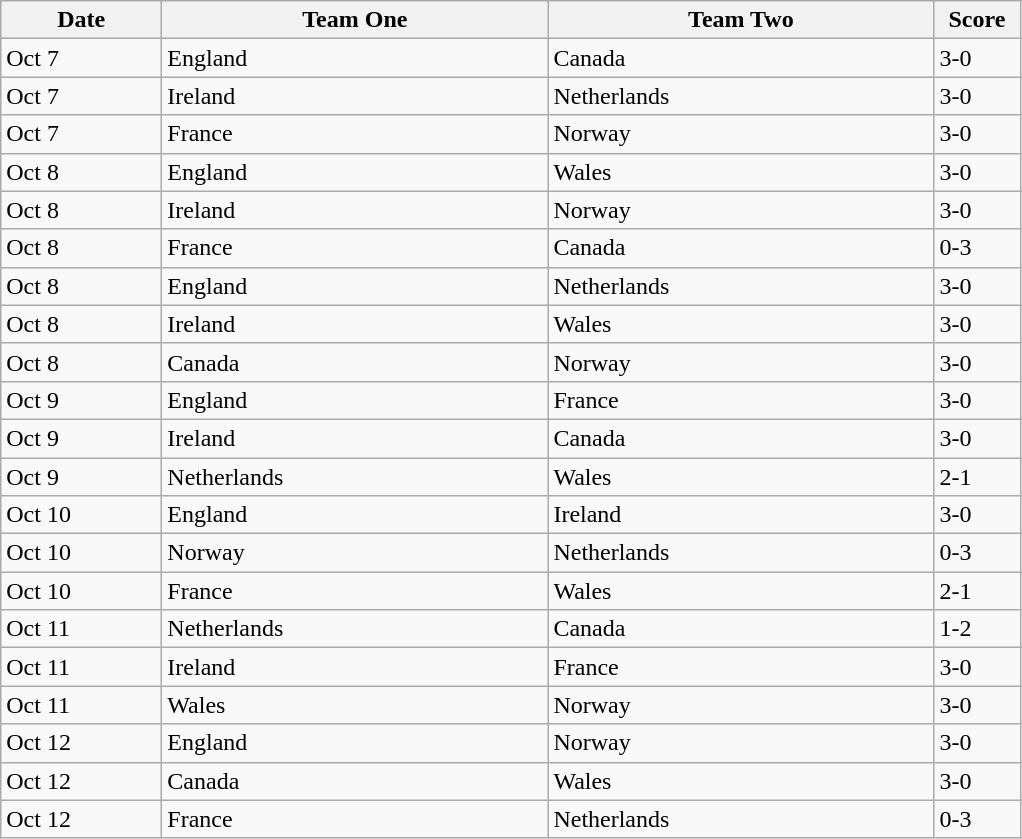<table class="wikitable">
<tr>
<th width=100>Date</th>
<th width=250>Team One</th>
<th width=250>Team Two</th>
<th width=50>Score</th>
</tr>
<tr>
<td>Oct 7</td>
<td> England</td>
<td> Canada</td>
<td>3-0</td>
</tr>
<tr>
<td>Oct 7</td>
<td> Ireland</td>
<td> Netherlands</td>
<td>3-0</td>
</tr>
<tr>
<td>Oct 7</td>
<td> France</td>
<td> Norway</td>
<td>3-0</td>
</tr>
<tr>
<td>Oct 8</td>
<td> England</td>
<td> Wales</td>
<td>3-0</td>
</tr>
<tr>
<td>Oct 8</td>
<td> Ireland</td>
<td> Norway</td>
<td>3-0</td>
</tr>
<tr>
<td>Oct 8</td>
<td> France</td>
<td> Canada</td>
<td>0-3</td>
</tr>
<tr>
<td>Oct 8</td>
<td> England</td>
<td> Netherlands</td>
<td>3-0</td>
</tr>
<tr>
<td>Oct 8</td>
<td> Ireland</td>
<td> Wales</td>
<td>3-0</td>
</tr>
<tr>
<td>Oct 8</td>
<td> Canada</td>
<td> Norway</td>
<td>3-0</td>
</tr>
<tr>
<td>Oct 9</td>
<td> England</td>
<td> France</td>
<td>3-0</td>
</tr>
<tr>
<td>Oct 9</td>
<td> Ireland</td>
<td> Canada</td>
<td>3-0</td>
</tr>
<tr>
<td>Oct 9</td>
<td> Netherlands</td>
<td> Wales</td>
<td>2-1</td>
</tr>
<tr>
<td>Oct 10</td>
<td> England</td>
<td> Ireland</td>
<td>3-0</td>
</tr>
<tr>
<td>Oct 10</td>
<td> Norway</td>
<td> Netherlands</td>
<td>0-3</td>
</tr>
<tr>
<td>Oct 10</td>
<td> France</td>
<td> Wales</td>
<td>2-1</td>
</tr>
<tr>
<td>Oct 11</td>
<td> Netherlands</td>
<td> Canada</td>
<td>1-2</td>
</tr>
<tr>
<td>Oct 11</td>
<td> Ireland</td>
<td> France</td>
<td>3-0</td>
</tr>
<tr>
<td>Oct 11</td>
<td> Wales</td>
<td> Norway</td>
<td>3-0</td>
</tr>
<tr>
<td>Oct 12</td>
<td> England</td>
<td> Norway</td>
<td>3-0</td>
</tr>
<tr>
<td>Oct 12</td>
<td> Canada</td>
<td> Wales</td>
<td>3-0</td>
</tr>
<tr>
<td>Oct 12</td>
<td> France</td>
<td> Netherlands</td>
<td>0-3</td>
</tr>
</table>
